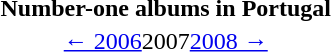<table class="toc" id="toc" summary="Contents">
<tr>
<th>Number-one albums in Portugal</th>
</tr>
<tr>
<td align="center"><a href='#'>← 2006</a>2007<a href='#'>2008 →</a></td>
</tr>
</table>
